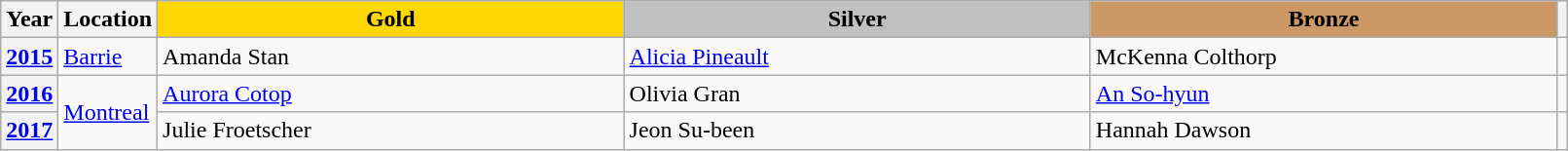<table class="wikitable unsortable" style="text-align:left; width:85%">
<tr>
<th scope="col" style="text-align:center">Year</th>
<th scope="col" style="text-align:center">Location</th>
<td scope="col" style="text-align:center; width:30%; background:gold"><strong>Gold</strong></td>
<td scope="col" style="text-align:center; width:30%; background:silver"><strong>Silver</strong></td>
<td scope="col" style="text-align:center; width:30%; background:#c96"><strong>Bronze</strong></td>
<th scope="col" style="text-align:center"></th>
</tr>
<tr>
<th scope="row" style="text-align:left"><a href='#'>2015</a></th>
<td><a href='#'>Barrie</a></td>
<td> Amanda Stan</td>
<td> <a href='#'>Alicia Pineault</a></td>
<td> McKenna Colthorp</td>
<td></td>
</tr>
<tr>
<th scope="row" style="text-align:left"><a href='#'>2016</a></th>
<td rowspan="2"><a href='#'>Montreal</a></td>
<td> <a href='#'>Aurora Cotop</a></td>
<td> Olivia Gran</td>
<td> <a href='#'>An So-hyun</a></td>
<td></td>
</tr>
<tr>
<th scope="row" style="text-align:left"><a href='#'>2017</a></th>
<td> Julie Froetscher</td>
<td> Jeon Su-been</td>
<td> Hannah Dawson</td>
<td></td>
</tr>
</table>
